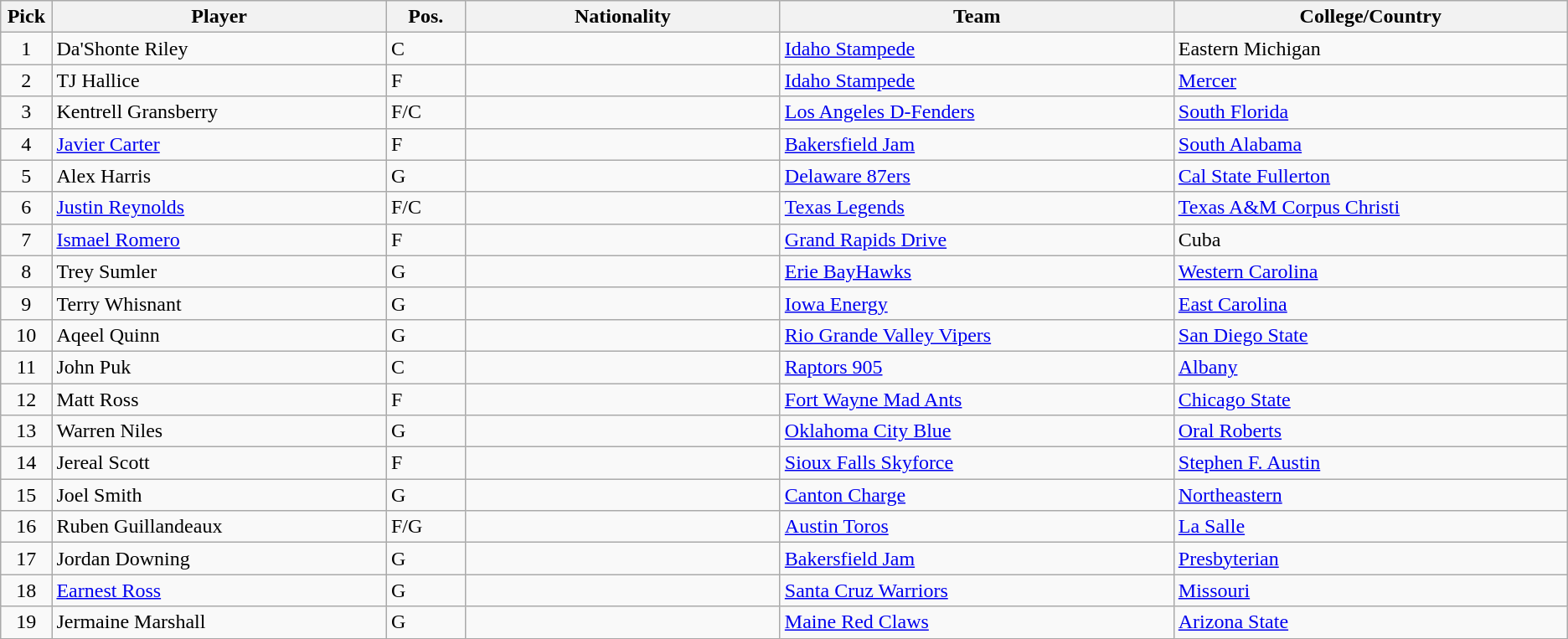<table class="wikitable sortable">
<tr>
<th width="1%">Pick</th>
<th width="17%">Player</th>
<th width="4%">Pos.</th>
<th width="16%">Nationality</th>
<th width="20%" class="unsortable">Team</th>
<th width="20%">College/Country</th>
</tr>
<tr>
<td align=center>1</td>
<td>Da'Shonte Riley</td>
<td>C</td>
<td></td>
<td><a href='#'>Idaho Stampede</a></td>
<td>Eastern Michigan</td>
</tr>
<tr>
<td align=center>2</td>
<td>TJ Hallice</td>
<td>F</td>
<td></td>
<td><a href='#'>Idaho Stampede</a></td>
<td><a href='#'>Mercer</a></td>
</tr>
<tr>
<td align=center>3</td>
<td>Kentrell Gransberry</td>
<td>F/C</td>
<td></td>
<td><a href='#'>Los Angeles D-Fenders</a></td>
<td><a href='#'>South Florida</a></td>
</tr>
<tr>
<td align=center>4</td>
<td><a href='#'>Javier Carter</a></td>
<td>F</td>
<td></td>
<td><a href='#'>Bakersfield Jam</a></td>
<td><a href='#'>South Alabama</a></td>
</tr>
<tr>
<td align=center>5</td>
<td>Alex Harris</td>
<td>G</td>
<td></td>
<td><a href='#'>Delaware 87ers</a></td>
<td><a href='#'>Cal State Fullerton</a></td>
</tr>
<tr>
<td align=center>6</td>
<td><a href='#'>Justin Reynolds</a></td>
<td>F/C</td>
<td></td>
<td><a href='#'>Texas Legends</a></td>
<td><a href='#'>Texas A&M Corpus Christi</a></td>
</tr>
<tr>
<td align=center>7</td>
<td><a href='#'>Ismael Romero</a></td>
<td>F</td>
<td><br></td>
<td><a href='#'>Grand Rapids Drive</a></td>
<td>Cuba</td>
</tr>
<tr>
<td align=center>8</td>
<td>Trey Sumler</td>
<td>G</td>
<td></td>
<td><a href='#'>Erie BayHawks</a></td>
<td><a href='#'>Western Carolina</a></td>
</tr>
<tr>
<td align=center>9</td>
<td>Terry Whisnant</td>
<td>G</td>
<td></td>
<td><a href='#'>Iowa Energy</a></td>
<td><a href='#'>East Carolina</a></td>
</tr>
<tr>
<td align=center>10</td>
<td>Aqeel Quinn</td>
<td>G</td>
<td></td>
<td><a href='#'>Rio Grande Valley Vipers</a></td>
<td><a href='#'>San Diego State</a></td>
</tr>
<tr>
<td align=center>11</td>
<td>John Puk</td>
<td>C</td>
<td></td>
<td><a href='#'>Raptors 905</a></td>
<td><a href='#'>Albany</a></td>
</tr>
<tr>
<td align=center>12</td>
<td>Matt Ross</td>
<td>F</td>
<td></td>
<td><a href='#'>Fort Wayne Mad Ants</a></td>
<td><a href='#'>Chicago State</a></td>
</tr>
<tr>
<td align=center>13</td>
<td>Warren Niles</td>
<td>G</td>
<td></td>
<td><a href='#'>Oklahoma City Blue</a></td>
<td><a href='#'>Oral Roberts</a></td>
</tr>
<tr>
<td align=center>14</td>
<td>Jereal Scott</td>
<td>F</td>
<td></td>
<td><a href='#'>Sioux Falls Skyforce</a></td>
<td><a href='#'>Stephen F. Austin</a></td>
</tr>
<tr>
<td align=center>15</td>
<td>Joel Smith</td>
<td>G</td>
<td></td>
<td><a href='#'>Canton Charge</a></td>
<td><a href='#'>Northeastern</a></td>
</tr>
<tr>
<td align=center>16</td>
<td>Ruben Guillandeaux</td>
<td>F/G</td>
<td></td>
<td><a href='#'>Austin Toros</a></td>
<td><a href='#'>La Salle</a></td>
</tr>
<tr>
<td align=center>17</td>
<td>Jordan Downing</td>
<td>G</td>
<td></td>
<td><a href='#'>Bakersfield Jam</a></td>
<td><a href='#'>Presbyterian</a></td>
</tr>
<tr>
<td align=center>18</td>
<td><a href='#'>Earnest Ross</a></td>
<td>G</td>
<td><br></td>
<td><a href='#'>Santa Cruz Warriors</a></td>
<td><a href='#'>Missouri</a></td>
</tr>
<tr>
<td align=center>19</td>
<td>Jermaine Marshall</td>
<td>G</td>
<td></td>
<td><a href='#'>Maine Red Claws</a></td>
<td><a href='#'>Arizona State</a></td>
</tr>
</table>
